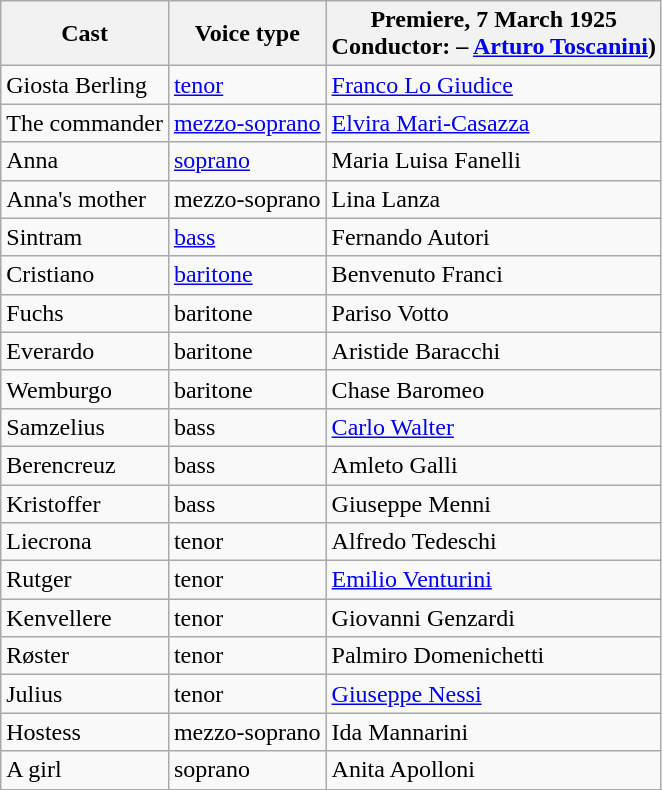<table class="wikitable">
<tr>
<th>Cast</th>
<th>Voice type</th>
<th>Premiere, 7 March 1925<br>Conductor: – <a href='#'>Arturo Toscanini</a>)</th>
</tr>
<tr>
<td>Giosta Berling</td>
<td><a href='#'>tenor</a></td>
<td><a href='#'>Franco Lo Giudice</a></td>
</tr>
<tr>
<td>The commander</td>
<td><a href='#'>mezzo-soprano</a></td>
<td><a href='#'>Elvira Mari-Casazza</a></td>
</tr>
<tr>
<td>Anna</td>
<td><a href='#'>soprano</a></td>
<td>Maria Luisa Fanelli</td>
</tr>
<tr>
<td>Anna's mother</td>
<td>mezzo-soprano</td>
<td>Lina Lanza</td>
</tr>
<tr>
<td>Sintram</td>
<td><a href='#'>bass</a></td>
<td>Fernando Autori</td>
</tr>
<tr>
<td>Cristiano</td>
<td><a href='#'>baritone</a></td>
<td>Benvenuto Franci</td>
</tr>
<tr>
<td>Fuchs</td>
<td>baritone</td>
<td>Pariso Votto</td>
</tr>
<tr>
<td>Everardo</td>
<td>baritone</td>
<td>Aristide Baracchi</td>
</tr>
<tr>
<td>Wemburgo</td>
<td>baritone</td>
<td>Chase Baromeo</td>
</tr>
<tr>
<td>Samzelius</td>
<td>bass</td>
<td><a href='#'>Carlo Walter</a></td>
</tr>
<tr>
<td>Berencreuz</td>
<td>bass</td>
<td>Amleto Galli</td>
</tr>
<tr>
<td>Kristoffer</td>
<td>bass</td>
<td>Giuseppe Menni</td>
</tr>
<tr>
<td>Liecrona</td>
<td>tenor</td>
<td>Alfredo Tedeschi</td>
</tr>
<tr>
<td>Rutger</td>
<td>tenor</td>
<td><a href='#'>Emilio Venturini</a></td>
</tr>
<tr>
<td>Kenvellere</td>
<td>tenor</td>
<td>Giovanni Genzardi</td>
</tr>
<tr>
<td>Røster</td>
<td>tenor</td>
<td>Palmiro Domenichetti</td>
</tr>
<tr>
<td>Julius</td>
<td>tenor</td>
<td><a href='#'>Giuseppe Nessi</a></td>
</tr>
<tr>
<td>Hostess</td>
<td>mezzo-soprano</td>
<td>Ida Mannarini</td>
</tr>
<tr>
<td>A girl</td>
<td>soprano</td>
<td>Anita Apolloni</td>
</tr>
<tr>
</tr>
</table>
